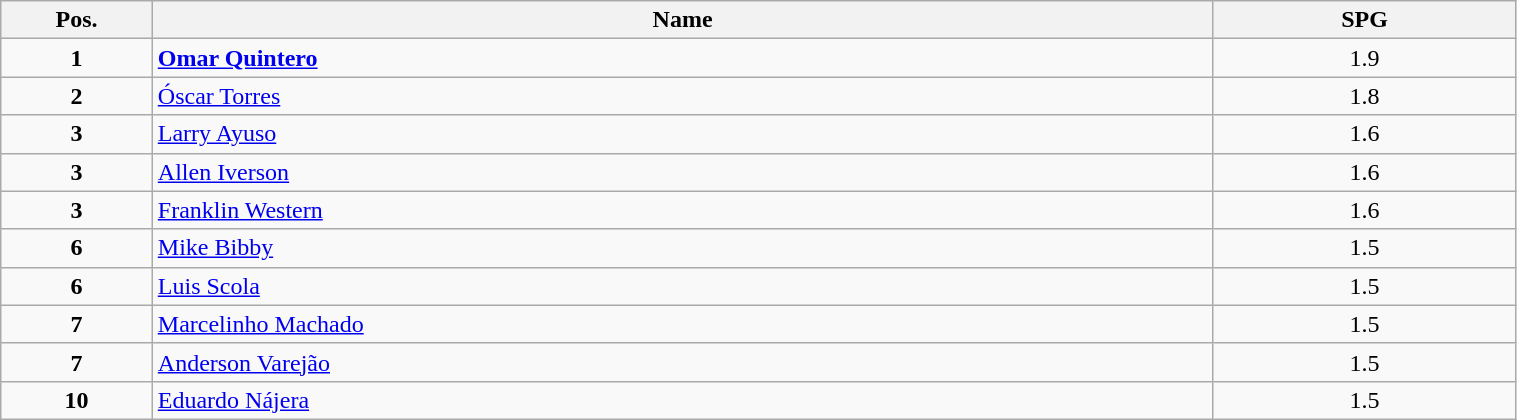<table class=wikitable width="80%">
<tr>
<th width="10%">Pos.</th>
<th width="70%">Name</th>
<th width="20%">SPG</th>
</tr>
<tr>
<td align=center><strong>1</strong></td>
<td> <strong><a href='#'>Omar Quintero</a></strong></td>
<td align=center>1.9</td>
</tr>
<tr>
<td align=center><strong>2</strong></td>
<td> <a href='#'>Óscar Torres</a></td>
<td align=center>1.8</td>
</tr>
<tr>
<td align=center><strong>3</strong></td>
<td> <a href='#'>Larry Ayuso</a></td>
<td align=center>1.6</td>
</tr>
<tr>
<td align=center><strong>3</strong></td>
<td> <a href='#'>Allen Iverson</a></td>
<td align=center>1.6</td>
</tr>
<tr>
<td align=center><strong>3</strong></td>
<td> <a href='#'>Franklin Western</a></td>
<td align=center>1.6</td>
</tr>
<tr>
<td align=center><strong>6</strong></td>
<td> <a href='#'>Mike Bibby</a></td>
<td align=center>1.5</td>
</tr>
<tr>
<td align=center><strong>6</strong></td>
<td> <a href='#'>Luis Scola</a></td>
<td align=center>1.5</td>
</tr>
<tr>
<td align=center><strong>7</strong></td>
<td> <a href='#'>Marcelinho Machado</a></td>
<td align=center>1.5</td>
</tr>
<tr>
<td align=center><strong>7</strong></td>
<td> <a href='#'>Anderson Varejão</a></td>
<td align=center>1.5</td>
</tr>
<tr>
<td align=center><strong>10</strong></td>
<td> <a href='#'>Eduardo Nájera</a></td>
<td align=center>1.5</td>
</tr>
</table>
